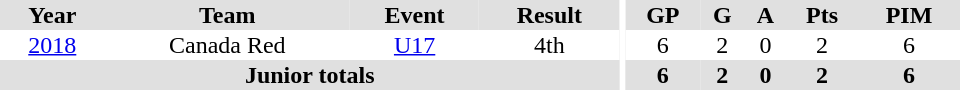<table border="0" cellpadding="1" cellspacing="0" ID="Table3" style="text-align:center; width:40em;">
<tr bgcolor="#e0e0e0">
<th>Year</th>
<th>Team</th>
<th>Event</th>
<th>Result</th>
<th rowspan="98" bgcolor="#ffffff"></th>
<th>GP</th>
<th>G</th>
<th>A</th>
<th>Pts</th>
<th>PIM</th>
</tr>
<tr>
<td><a href='#'>2018</a></td>
<td>Canada Red</td>
<td><a href='#'>U17</a></td>
<td>4th</td>
<td>6</td>
<td>2</td>
<td>0</td>
<td>2</td>
<td>6</td>
</tr>
<tr bgcolor="#e0e0e0">
<th colspan="4">Junior totals</th>
<th>6</th>
<th>2</th>
<th>0</th>
<th>2</th>
<th>6</th>
</tr>
</table>
